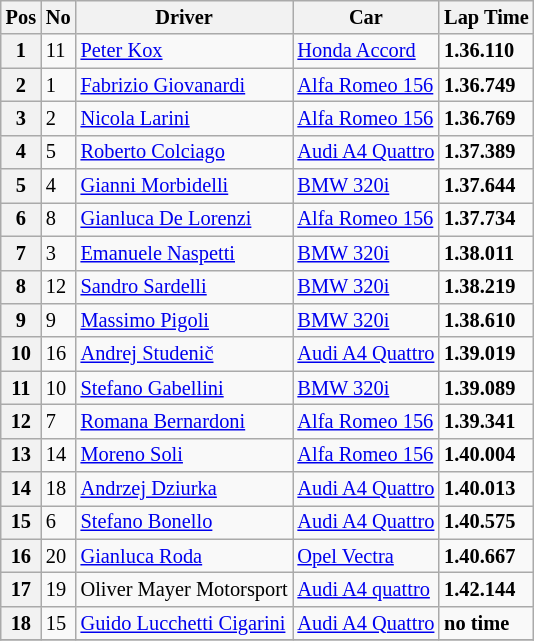<table class="wikitable" style="font-size: 85%;">
<tr>
<th>Pos</th>
<th>No</th>
<th>Driver</th>
<th>Car</th>
<th>Lap Time</th>
</tr>
<tr>
<th>1</th>
<td>11</td>
<td> <a href='#'>Peter Kox</a></td>
<td><a href='#'>Honda Accord</a></td>
<td><strong>1.36.110</strong></td>
</tr>
<tr>
<th>2</th>
<td>1</td>
<td> <a href='#'>Fabrizio Giovanardi</a></td>
<td><a href='#'>Alfa Romeo 156</a></td>
<td><strong>1.36.749</strong></td>
</tr>
<tr>
<th>3</th>
<td>2</td>
<td> <a href='#'>Nicola Larini</a></td>
<td><a href='#'>Alfa Romeo 156</a></td>
<td><strong>1.36.769</strong></td>
</tr>
<tr>
<th>4</th>
<td>5</td>
<td> <a href='#'>Roberto Colciago</a></td>
<td><a href='#'>Audi A4 Quattro</a></td>
<td><strong>1.37.389</strong></td>
</tr>
<tr>
<th>5</th>
<td>4</td>
<td> <a href='#'>Gianni Morbidelli</a></td>
<td><a href='#'>BMW 320i</a></td>
<td><strong>1.37.644</strong></td>
</tr>
<tr>
<th>6</th>
<td>8</td>
<td> <a href='#'>Gianluca De Lorenzi</a></td>
<td><a href='#'>Alfa Romeo 156</a></td>
<td><strong>1.37.734</strong></td>
</tr>
<tr>
<th>7</th>
<td>3</td>
<td> <a href='#'>Emanuele Naspetti</a></td>
<td><a href='#'>BMW 320i</a></td>
<td><strong>1.38.011</strong></td>
</tr>
<tr>
<th>8</th>
<td>12</td>
<td> <a href='#'>Sandro Sardelli</a></td>
<td><a href='#'>BMW 320i</a></td>
<td><strong>1.38.219</strong></td>
</tr>
<tr>
<th>9</th>
<td>9</td>
<td> <a href='#'>Massimo Pigoli</a></td>
<td><a href='#'>BMW 320i</a></td>
<td><strong>1.38.610</strong></td>
</tr>
<tr>
<th>10</th>
<td>16</td>
<td> <a href='#'>Andrej Studenič</a></td>
<td><a href='#'>Audi A4 Quattro</a></td>
<td><strong>1.39.019</strong></td>
</tr>
<tr>
<th>11</th>
<td>10</td>
<td> <a href='#'>Stefano Gabellini</a></td>
<td><a href='#'>BMW 320i</a></td>
<td><strong>1.39.089</strong></td>
</tr>
<tr>
<th>12</th>
<td>7</td>
<td> <a href='#'>Romana Bernardoni</a></td>
<td><a href='#'>Alfa Romeo 156</a></td>
<td><strong>1.39.341</strong></td>
</tr>
<tr>
<th>13</th>
<td>14</td>
<td> <a href='#'>Moreno Soli</a></td>
<td><a href='#'>Alfa Romeo 156</a></td>
<td><strong>1.40.004</strong></td>
</tr>
<tr>
<th>14</th>
<td>18</td>
<td> <a href='#'>Andrzej Dziurka</a></td>
<td><a href='#'>Audi A4 Quattro</a></td>
<td><strong>1.40.013</strong></td>
</tr>
<tr>
<th>15</th>
<td>6</td>
<td> <a href='#'>Stefano Bonello</a></td>
<td><a href='#'>Audi A4 Quattro</a></td>
<td><strong>1.40.575</strong></td>
</tr>
<tr>
<th>16</th>
<td>20</td>
<td> <a href='#'>Gianluca Roda</a></td>
<td><a href='#'>Opel Vectra</a></td>
<td><strong>1.40.667</strong></td>
</tr>
<tr>
<th>17</th>
<td>19</td>
<td> Oliver Mayer Motorsport</td>
<td><a href='#'>Audi A4 quattro</a></td>
<td><strong>1.42.144</strong></td>
</tr>
<tr>
<th>18</th>
<td>15</td>
<td> <a href='#'>Guido Lucchetti Cigarini</a></td>
<td><a href='#'>Audi A4 Quattro</a></td>
<td><strong>no time</strong></td>
</tr>
<tr>
</tr>
</table>
